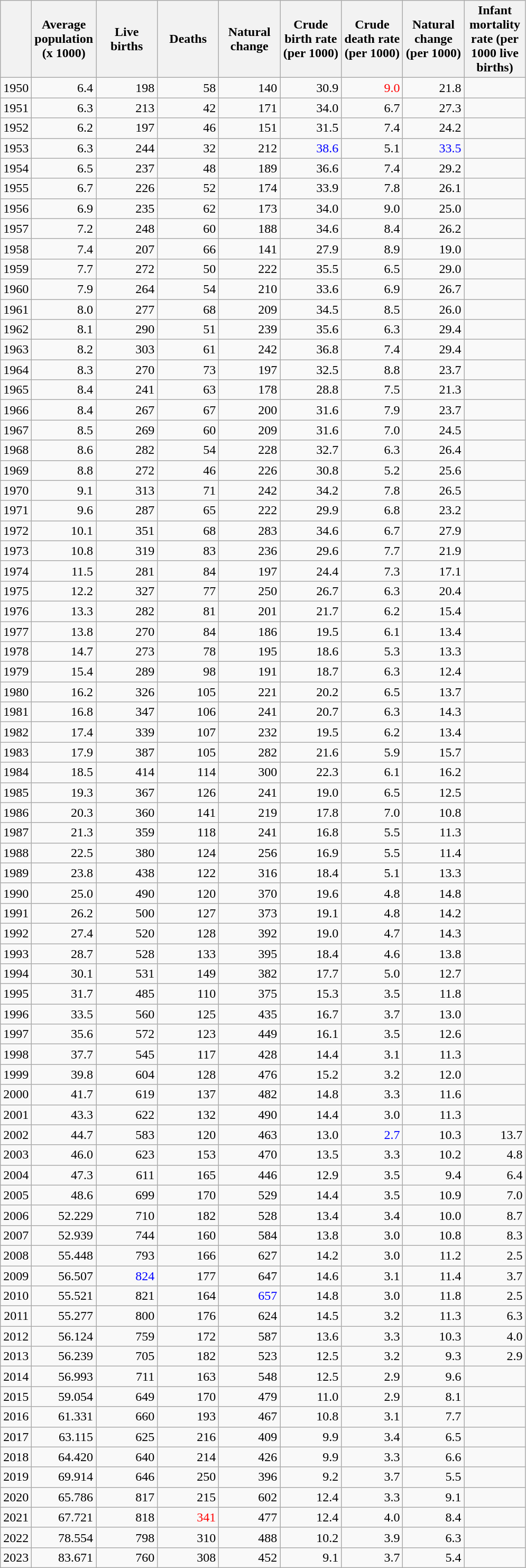<table class="wikitable sortable" style="text-align: right;">
<tr>
<th></th>
<th width="70pt">Average population (x 1000)</th>
<th width="70pt">Live births</th>
<th width="70pt">Deaths</th>
<th width="70pt">Natural change</th>
<th width="70pt">Crude birth rate (per 1000)</th>
<th width="70pt">Crude death rate (per 1000)</th>
<th width="70pt">Natural change (per 1000)</th>
<th width="70pt">Infant mortality rate (per 1000 live births)</th>
</tr>
<tr>
<td>1950</td>
<td>6.4</td>
<td>198</td>
<td>58</td>
<td>140</td>
<td>30.9</td>
<td style="color: red">9.0</td>
<td>21.8</td>
<td></td>
</tr>
<tr>
<td>1951</td>
<td>6.3</td>
<td>213</td>
<td>42</td>
<td>171</td>
<td>34.0</td>
<td>6.7</td>
<td>27.3</td>
<td></td>
</tr>
<tr>
<td>1952</td>
<td>6.2</td>
<td>197</td>
<td>46</td>
<td>151</td>
<td>31.5</td>
<td>7.4</td>
<td>24.2</td>
<td></td>
</tr>
<tr>
<td>1953</td>
<td>6.3</td>
<td>244</td>
<td>32</td>
<td>212</td>
<td style="color: blue">38.6</td>
<td>5.1</td>
<td style="color: blue">33.5</td>
<td></td>
</tr>
<tr>
<td>1954</td>
<td>6.5</td>
<td>237</td>
<td>48</td>
<td>189</td>
<td>36.6</td>
<td>7.4</td>
<td>29.2</td>
<td></td>
</tr>
<tr>
<td>1955</td>
<td>6.7</td>
<td>226</td>
<td>52</td>
<td>174</td>
<td>33.9</td>
<td>7.8</td>
<td>26.1</td>
<td></td>
</tr>
<tr>
<td>1956</td>
<td>6.9</td>
<td>235</td>
<td>62</td>
<td>173</td>
<td>34.0</td>
<td>9.0</td>
<td>25.0</td>
<td></td>
</tr>
<tr>
<td>1957</td>
<td>7.2</td>
<td>248</td>
<td>60</td>
<td>188</td>
<td>34.6</td>
<td>8.4</td>
<td>26.2</td>
<td></td>
</tr>
<tr>
<td>1958</td>
<td>7.4</td>
<td>207</td>
<td>66</td>
<td>141</td>
<td>27.9</td>
<td>8.9</td>
<td>19.0</td>
<td></td>
</tr>
<tr>
<td>1959</td>
<td>7.7</td>
<td>272</td>
<td>50</td>
<td>222</td>
<td>35.5</td>
<td>6.5</td>
<td>29.0</td>
<td></td>
</tr>
<tr>
<td>1960</td>
<td>7.9</td>
<td>264</td>
<td>54</td>
<td>210</td>
<td>33.6</td>
<td>6.9</td>
<td>26.7</td>
<td></td>
</tr>
<tr>
<td>1961</td>
<td>8.0</td>
<td>277</td>
<td>68</td>
<td>209</td>
<td>34.5</td>
<td>8.5</td>
<td>26.0</td>
<td></td>
</tr>
<tr>
<td>1962</td>
<td>8.1</td>
<td>290</td>
<td>51</td>
<td>239</td>
<td>35.6</td>
<td>6.3</td>
<td>29.4</td>
<td></td>
</tr>
<tr>
<td>1963</td>
<td>8.2</td>
<td>303</td>
<td>61</td>
<td>242</td>
<td>36.8</td>
<td>7.4</td>
<td>29.4</td>
<td></td>
</tr>
<tr>
<td>1964</td>
<td>8.3</td>
<td>270</td>
<td>73</td>
<td>197</td>
<td>32.5</td>
<td>8.8</td>
<td>23.7</td>
<td></td>
</tr>
<tr>
<td>1965</td>
<td>8.4</td>
<td>241</td>
<td>63</td>
<td>178</td>
<td>28.8</td>
<td>7.5</td>
<td>21.3</td>
<td></td>
</tr>
<tr>
<td>1966</td>
<td>8.4</td>
<td>267</td>
<td>67</td>
<td>200</td>
<td>31.6</td>
<td>7.9</td>
<td>23.7</td>
<td></td>
</tr>
<tr>
<td>1967</td>
<td>8.5</td>
<td>269</td>
<td>60</td>
<td>209</td>
<td>31.6</td>
<td>7.0</td>
<td>24.5</td>
<td></td>
</tr>
<tr>
<td>1968</td>
<td>8.6</td>
<td>282</td>
<td>54</td>
<td>228</td>
<td>32.7</td>
<td>6.3</td>
<td>26.4</td>
<td></td>
</tr>
<tr>
<td>1969</td>
<td>8.8</td>
<td>272</td>
<td>46</td>
<td>226</td>
<td>30.8</td>
<td>5.2</td>
<td>25.6</td>
<td></td>
</tr>
<tr>
<td>1970</td>
<td>9.1</td>
<td>313</td>
<td>71</td>
<td>242</td>
<td>34.2</td>
<td>7.8</td>
<td>26.5</td>
<td></td>
</tr>
<tr>
<td>1971</td>
<td>9.6</td>
<td>287</td>
<td>65</td>
<td>222</td>
<td>29.9</td>
<td>6.8</td>
<td>23.2</td>
<td></td>
</tr>
<tr>
<td>1972</td>
<td>10.1</td>
<td>351</td>
<td>68</td>
<td>283</td>
<td>34.6</td>
<td>6.7</td>
<td>27.9</td>
<td></td>
</tr>
<tr>
<td>1973</td>
<td>10.8</td>
<td>319</td>
<td>83</td>
<td>236</td>
<td>29.6</td>
<td>7.7</td>
<td>21.9</td>
<td></td>
</tr>
<tr>
<td>1974</td>
<td>11.5</td>
<td>281</td>
<td>84</td>
<td>197</td>
<td>24.4</td>
<td>7.3</td>
<td>17.1</td>
<td></td>
</tr>
<tr>
<td>1975</td>
<td>12.2</td>
<td>327</td>
<td>77</td>
<td>250</td>
<td>26.7</td>
<td>6.3</td>
<td>20.4</td>
<td></td>
</tr>
<tr>
<td>1976</td>
<td>13.3</td>
<td>282</td>
<td>81</td>
<td>201</td>
<td>21.7</td>
<td>6.2</td>
<td>15.4</td>
<td></td>
</tr>
<tr>
<td>1977</td>
<td>13.8</td>
<td>270</td>
<td>84</td>
<td>186</td>
<td>19.5</td>
<td>6.1</td>
<td>13.4</td>
<td></td>
</tr>
<tr>
<td>1978</td>
<td>14.7</td>
<td>273</td>
<td>78</td>
<td>195</td>
<td>18.6</td>
<td>5.3</td>
<td>13.3</td>
<td></td>
</tr>
<tr>
<td>1979</td>
<td>15.4</td>
<td>289</td>
<td>98</td>
<td>191</td>
<td>18.7</td>
<td>6.3</td>
<td>12.4</td>
<td></td>
</tr>
<tr>
<td>1980</td>
<td>16.2</td>
<td>326</td>
<td>105</td>
<td>221</td>
<td>20.2</td>
<td>6.5</td>
<td>13.7</td>
<td></td>
</tr>
<tr>
<td>1981</td>
<td>16.8</td>
<td>347</td>
<td>106</td>
<td>241</td>
<td>20.7</td>
<td>6.3</td>
<td>14.3</td>
<td></td>
</tr>
<tr>
<td>1982</td>
<td>17.4</td>
<td>339</td>
<td>107</td>
<td>232</td>
<td>19.5</td>
<td>6.2</td>
<td>13.4</td>
<td></td>
</tr>
<tr>
<td>1983</td>
<td>17.9</td>
<td>387</td>
<td>105</td>
<td>282</td>
<td>21.6</td>
<td>5.9</td>
<td>15.7</td>
<td></td>
</tr>
<tr>
<td>1984</td>
<td>18.5</td>
<td>414</td>
<td>114</td>
<td>300</td>
<td>22.3</td>
<td>6.1</td>
<td>16.2</td>
<td></td>
</tr>
<tr>
<td>1985</td>
<td>19.3</td>
<td>367</td>
<td>126</td>
<td>241</td>
<td>19.0</td>
<td>6.5</td>
<td>12.5</td>
<td></td>
</tr>
<tr>
<td>1986</td>
<td>20.3</td>
<td>360</td>
<td>141</td>
<td>219</td>
<td>17.8</td>
<td>7.0</td>
<td>10.8</td>
<td></td>
</tr>
<tr>
<td>1987</td>
<td>21.3</td>
<td>359</td>
<td>118</td>
<td>241</td>
<td>16.8</td>
<td>5.5</td>
<td>11.3</td>
<td></td>
</tr>
<tr>
<td>1988</td>
<td>22.5</td>
<td>380</td>
<td>124</td>
<td>256</td>
<td>16.9</td>
<td>5.5</td>
<td>11.4</td>
<td></td>
</tr>
<tr>
<td>1989</td>
<td>23.8</td>
<td>438</td>
<td>122</td>
<td>316</td>
<td>18.4</td>
<td>5.1</td>
<td>13.3</td>
<td></td>
</tr>
<tr>
<td>1990</td>
<td>25.0</td>
<td>490</td>
<td>120</td>
<td>370</td>
<td>19.6</td>
<td>4.8</td>
<td>14.8</td>
<td></td>
</tr>
<tr>
<td>1991</td>
<td>26.2</td>
<td>500</td>
<td>127</td>
<td>373</td>
<td>19.1</td>
<td>4.8</td>
<td>14.2</td>
<td></td>
</tr>
<tr>
<td>1992</td>
<td>27.4</td>
<td>520</td>
<td>128</td>
<td>392</td>
<td>19.0</td>
<td>4.7</td>
<td>14.3</td>
<td></td>
</tr>
<tr>
<td>1993</td>
<td>28.7</td>
<td>528</td>
<td>133</td>
<td>395</td>
<td>18.4</td>
<td>4.6</td>
<td>13.8</td>
<td></td>
</tr>
<tr>
<td>1994</td>
<td>30.1</td>
<td>531</td>
<td>149</td>
<td>382</td>
<td>17.7</td>
<td>5.0</td>
<td>12.7</td>
<td></td>
</tr>
<tr>
<td>1995</td>
<td>31.7</td>
<td>485</td>
<td>110</td>
<td>375</td>
<td>15.3</td>
<td>3.5</td>
<td>11.8</td>
<td></td>
</tr>
<tr>
<td>1996</td>
<td>33.5</td>
<td>560</td>
<td>125</td>
<td>435</td>
<td>16.7</td>
<td>3.7</td>
<td>13.0</td>
<td></td>
</tr>
<tr>
<td>1997</td>
<td>35.6</td>
<td>572</td>
<td>123</td>
<td>449</td>
<td>16.1</td>
<td>3.5</td>
<td>12.6</td>
<td></td>
</tr>
<tr>
<td>1998</td>
<td>37.7</td>
<td>545</td>
<td>117</td>
<td>428</td>
<td>14.4</td>
<td>3.1</td>
<td>11.3</td>
<td></td>
</tr>
<tr>
<td>1999</td>
<td>39.8</td>
<td>604</td>
<td>128</td>
<td>476</td>
<td>15.2</td>
<td>3.2</td>
<td>12.0</td>
<td></td>
</tr>
<tr>
<td>2000</td>
<td>41.7</td>
<td>619</td>
<td>137</td>
<td>482</td>
<td>14.8</td>
<td>3.3</td>
<td>11.6</td>
<td></td>
</tr>
<tr>
<td>2001</td>
<td>43.3</td>
<td>622</td>
<td>132</td>
<td>490</td>
<td>14.4</td>
<td>3.0</td>
<td>11.3</td>
<td></td>
</tr>
<tr>
<td>2002</td>
<td>44.7</td>
<td>583</td>
<td>120</td>
<td>463</td>
<td>13.0</td>
<td style="color: blue">2.7</td>
<td>10.3</td>
<td>13.7</td>
</tr>
<tr>
<td>2003</td>
<td>46.0</td>
<td>623</td>
<td>153</td>
<td>470</td>
<td>13.5</td>
<td>3.3</td>
<td>10.2</td>
<td>4.8</td>
</tr>
<tr>
<td>2004</td>
<td>47.3</td>
<td>611</td>
<td>165</td>
<td>446</td>
<td>12.9</td>
<td>3.5</td>
<td>9.4</td>
<td>6.4</td>
</tr>
<tr>
<td>2005</td>
<td>48.6</td>
<td>699</td>
<td>170</td>
<td>529</td>
<td>14.4</td>
<td>3.5</td>
<td>10.9</td>
<td>7.0</td>
</tr>
<tr>
<td>2006</td>
<td>52.229</td>
<td>710</td>
<td>182</td>
<td>528</td>
<td>13.4</td>
<td>3.4</td>
<td>10.0</td>
<td>8.7</td>
</tr>
<tr>
<td>2007</td>
<td>52.939</td>
<td>744</td>
<td>160</td>
<td>584</td>
<td>13.8</td>
<td>3.0</td>
<td>10.8</td>
<td>8.3</td>
</tr>
<tr>
<td>2008</td>
<td>55.448</td>
<td>793</td>
<td>166</td>
<td>627</td>
<td>14.2</td>
<td>3.0</td>
<td>11.2</td>
<td>2.5</td>
</tr>
<tr>
<td>2009</td>
<td>56.507</td>
<td style="color: blue">824</td>
<td>177</td>
<td>647</td>
<td>14.6</td>
<td>3.1</td>
<td>11.4</td>
<td>3.7</td>
</tr>
<tr>
<td>2010</td>
<td>55.521</td>
<td>821</td>
<td>164</td>
<td style="color: blue">657</td>
<td>14.8</td>
<td>3.0</td>
<td>11.8</td>
<td>2.5</td>
</tr>
<tr>
<td>2011</td>
<td>55.277</td>
<td>800</td>
<td>176</td>
<td>624</td>
<td>14.5</td>
<td>3.2</td>
<td>11.3</td>
<td>6.3</td>
</tr>
<tr>
<td>2012</td>
<td>56.124</td>
<td>759</td>
<td>172</td>
<td>587</td>
<td>13.6</td>
<td>3.3</td>
<td>10.3</td>
<td>4.0</td>
</tr>
<tr>
<td>2013</td>
<td>56.239</td>
<td>705</td>
<td>182</td>
<td>523</td>
<td>12.5</td>
<td>3.2</td>
<td>9.3</td>
<td>2.9</td>
</tr>
<tr>
<td>2014</td>
<td>56.993</td>
<td>711</td>
<td>163</td>
<td>548</td>
<td>12.5</td>
<td>2.9</td>
<td>9.6</td>
<td></td>
</tr>
<tr>
<td>2015</td>
<td>59.054</td>
<td>649</td>
<td>170</td>
<td>479</td>
<td>11.0</td>
<td>2.9</td>
<td>8.1</td>
<td></td>
</tr>
<tr>
<td>2016</td>
<td>61.331</td>
<td>660</td>
<td>193</td>
<td>467</td>
<td>10.8</td>
<td>3.1</td>
<td>7.7</td>
<td></td>
</tr>
<tr>
<td>2017</td>
<td>63.115</td>
<td>625</td>
<td>216</td>
<td>409</td>
<td>9.9</td>
<td>3.4</td>
<td>6.5</td>
<td></td>
</tr>
<tr>
<td>2018</td>
<td>64.420</td>
<td>640</td>
<td>214</td>
<td>426</td>
<td>9.9</td>
<td>3.3</td>
<td>6.6</td>
<td></td>
</tr>
<tr>
<td>2019</td>
<td>69.914</td>
<td>646</td>
<td>250</td>
<td>396</td>
<td>9.2</td>
<td>3.7</td>
<td>5.5</td>
<td></td>
</tr>
<tr>
<td>2020</td>
<td>65.786</td>
<td>817</td>
<td>215</td>
<td>602</td>
<td>12.4</td>
<td>3.3</td>
<td>9.1</td>
<td></td>
</tr>
<tr>
<td>2021</td>
<td>67.721</td>
<td>818</td>
<td style="color: red">341</td>
<td>477</td>
<td>12.4</td>
<td>4.0</td>
<td>8.4</td>
<td></td>
</tr>
<tr>
<td>2022</td>
<td>78.554</td>
<td>798</td>
<td>310</td>
<td>488</td>
<td>10.2</td>
<td>3.9</td>
<td>6.3</td>
<td></td>
</tr>
<tr>
<td>2023</td>
<td>83.671</td>
<td>760</td>
<td>308</td>
<td>452</td>
<td>9.1</td>
<td>3.7</td>
<td>5.4</td>
<td></td>
</tr>
</table>
